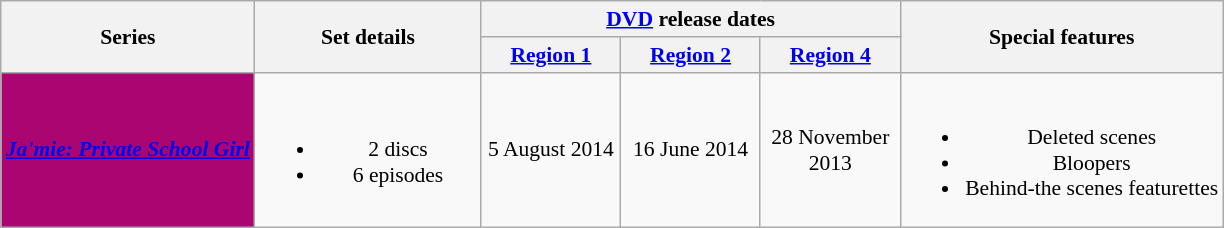<table class="wikitable plainrowheaders" style="font-size:90%; text-align: center">
<tr>
<th scope="col" rowspan="2">Series</th>
<th scope="col" rowspan="2" style="width: 10em;">Set details</th>
<th scope="col" colspan="3"><a href='#'>DVD</a> release dates</th>
<th scope="col" rowspan="2">Special features</th>
</tr>
<tr>
<th scope="col" style="width: 6em; font-size: 100%;"><a href='#'>Region 1</a></th>
<th scope="col" style="width: 6em; font-size: 100%;"><a href='#'>Region 2</a></th>
<th scope="col" style="width: 6em; font-size: 100%;"><a href='#'>Region 4</a></th>
</tr>
<tr>
<th scope="row" style="text-align:center; background:#AA0570;"><em><a href='#'><span>Ja'mie: Private School Girl</span></a></em></th>
<td><br><ul><li>2 discs</li><li>6 episodes</li></ul></td>
<td>5 August 2014</td>
<td>16 June 2014</td>
<td>28 November 2013</td>
<td><br><ul><li>Deleted scenes</li><li>Bloopers</li><li>Behind-the scenes featurettes</li></ul></td>
</tr>
</table>
